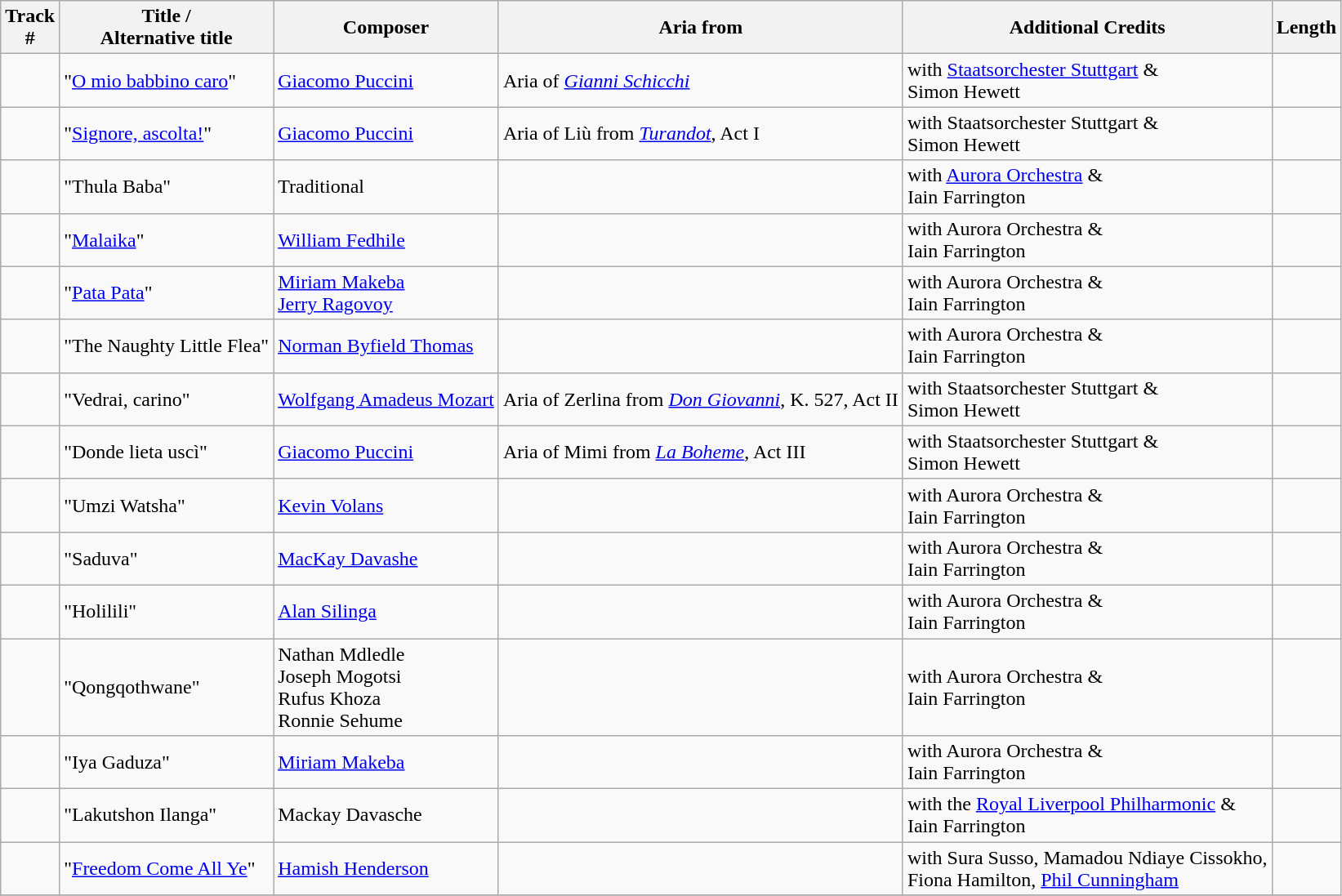<table class="wikitable">
<tr>
<th>Track<br>#</th>
<th><strong>Title</strong> /<br>Alternative title</th>
<th>Composer</th>
<th><strong>Aria from</strong></th>
<th>Additional Credits</th>
<th>Length</th>
</tr>
<tr>
<td></td>
<td>"<a href='#'>O mio babbino caro</a>"</td>
<td><a href='#'>Giacomo Puccini</a></td>
<td>Aria of <em><a href='#'>Gianni Schicchi</a></em></td>
<td>with <a href='#'>Staatsorchester Stuttgart</a> &<br> Simon Hewett</td>
<td></td>
</tr>
<tr>
<td></td>
<td>"<a href='#'>Signore, ascolta!</a>"</td>
<td><a href='#'>Giacomo Puccini</a></td>
<td>Aria of Liù from <em><a href='#'>Turandot</a></em>, Act I</td>
<td>with Staatsorchester Stuttgart &<br> Simon Hewett</td>
<td></td>
</tr>
<tr>
<td></td>
<td>"Thula Baba" <br></td>
<td>Traditional</td>
<td></td>
<td>with <a href='#'>Aurora Orchestra</a> &<br> Iain Farrington</td>
<td></td>
</tr>
<tr>
<td></td>
<td>"<a href='#'>Malaika</a>" <br></td>
<td><a href='#'>William Fedhile</a></td>
<td></td>
<td>with Aurora Orchestra &<br> Iain Farrington</td>
<td></td>
</tr>
<tr>
<td></td>
<td>"<a href='#'>Pata Pata</a>"</td>
<td><a href='#'>Miriam Makeba</a> <br> <a href='#'>Jerry Ragovoy</a></td>
<td></td>
<td>with Aurora Orchestra &<br> Iain Farrington</td>
<td></td>
</tr>
<tr>
<td></td>
<td>"The Naughty Little Flea"</td>
<td><a href='#'>Norman Byfield Thomas</a></td>
<td></td>
<td>with Aurora Orchestra &<br> Iain Farrington</td>
<td></td>
</tr>
<tr>
<td></td>
<td>"Vedrai, carino"</td>
<td><a href='#'>Wolfgang Amadeus Mozart</a></td>
<td>Aria of Zerlina from <em><a href='#'>Don Giovanni</a></em>, K. 527, Act II</td>
<td>with Staatsorchester Stuttgart &<br> Simon Hewett</td>
<td></td>
</tr>
<tr>
<td></td>
<td>"Donde lieta uscì"</td>
<td><a href='#'>Giacomo Puccini</a></td>
<td>Aria of Mimi from <em><a href='#'>La Boheme</a></em>, Act III</td>
<td>with Staatsorchester Stuttgart &<br> Simon Hewett</td>
<td></td>
</tr>
<tr>
<td></td>
<td>"Umzi Watsha" <br></td>
<td><a href='#'>Kevin Volans</a></td>
<td></td>
<td>with Aurora Orchestra &<br> Iain Farrington</td>
<td></td>
</tr>
<tr>
<td></td>
<td>"Saduva" <br></td>
<td><a href='#'>MacKay Davashe</a></td>
<td></td>
<td>with Aurora Orchestra &<br> Iain Farrington</td>
<td></td>
</tr>
<tr>
<td></td>
<td>"Holilili"</td>
<td><a href='#'>Alan Silinga</a></td>
<td></td>
<td>with Aurora Orchestra &<br> Iain Farrington</td>
<td></td>
</tr>
<tr>
<td></td>
<td>"Qongqothwane" <br></td>
<td>Nathan Mdledle<br> Joseph Mogotsi <br> Rufus Khoza <br> Ronnie Sehume</td>
<td></td>
<td>with Aurora Orchestra &<br> Iain Farrington</td>
<td></td>
</tr>
<tr>
<td></td>
<td>"Iya Gaduza"</td>
<td><a href='#'>Miriam Makeba</a></td>
<td></td>
<td>with Aurora Orchestra &<br> Iain Farrington</td>
<td></td>
</tr>
<tr>
<td></td>
<td>"Lakutshon Ilanga" <br></td>
<td>Mackay Davasche</td>
<td></td>
<td>with the <a href='#'>Royal Liverpool Philharmonic</a> &<br> Iain Farrington</td>
<td></td>
</tr>
<tr>
<td></td>
<td>"<a href='#'>Freedom Come All Ye</a>"</td>
<td><a href='#'>Hamish Henderson</a></td>
<td></td>
<td>with Sura Susso, Mamadou Ndiaye Cissokho,<br> Fiona Hamilton, <a href='#'>Phil Cunningham</a></td>
<td></td>
</tr>
<tr>
</tr>
</table>
